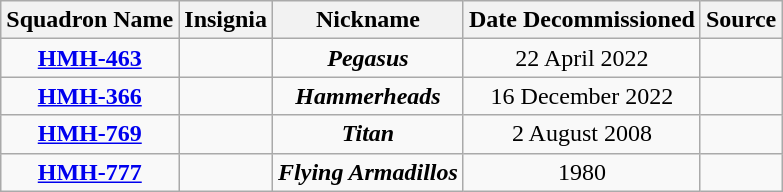<table class="wikitable" style="text-align:center;">
<tr>
<th>Squadron Name</th>
<th>Insignia</th>
<th>Nickname</th>
<th>Date Decommissioned</th>
<th>Source</th>
</tr>
<tr>
<td><strong><a href='#'>HMH-463</a></strong></td>
<td></td>
<td><strong><em>Pegasus</em></strong></td>
<td>22 April 2022</td>
<td></td>
</tr>
<tr>
<td><strong><a href='#'>HMH-366</a></strong></td>
<td></td>
<td><strong><em>Hammerheads</em></strong></td>
<td>16 December 2022</td>
<td></td>
</tr>
<tr>
<td><strong><a href='#'>HMH-769</a></strong></td>
<td></td>
<td><strong><em>Titan</em></strong></td>
<td>2 August 2008</td>
<td></td>
</tr>
<tr>
<td><strong><a href='#'>HMH-777</a></strong></td>
<td></td>
<td><strong><em>Flying Armadillos</em></strong></td>
<td>1980</td>
<td></td>
</tr>
</table>
